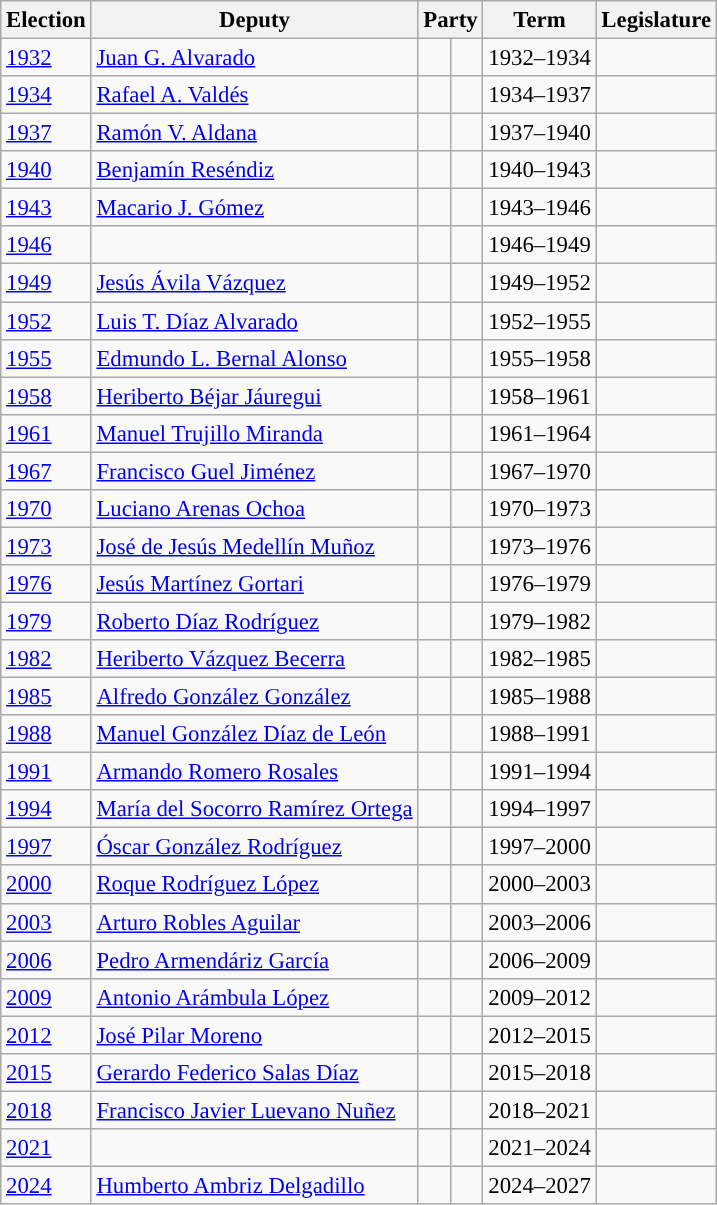<table class="wikitable sortable" style="font-size:95%;">
<tr>
<th>Election</th>
<th>Deputy</th>
<th colspan="2">Party</th>
<th>Term</th>
<th>Legislature</th>
</tr>
<tr>
<td><a href='#'>1932</a></td>
<td><a href='#'>Juan G. Alvarado</a></td>
<td style="background:"></td>
<td></td>
<td>1932–1934</td>
<td></td>
</tr>
<tr>
<td><a href='#'>1934</a></td>
<td><a href='#'>Rafael A. Valdés</a></td>
<td style="background:"></td>
<td></td>
<td>1934–1937</td>
<td></td>
</tr>
<tr>
<td><a href='#'>1937</a></td>
<td><a href='#'>Ramón V. Aldana</a></td>
<td style="background:"></td>
<td></td>
<td>1937–1940</td>
<td></td>
</tr>
<tr>
<td><a href='#'>1940</a></td>
<td><a href='#'>Benjamín Reséndiz</a></td>
<td style="background:"></td>
<td></td>
<td>1940–1943</td>
<td></td>
</tr>
<tr>
<td><a href='#'>1943</a></td>
<td><a href='#'>Macario J. Gómez</a></td>
<td style="background:"></td>
<td></td>
<td>1943–1946</td>
<td></td>
</tr>
<tr>
<td><a href='#'>1946</a></td>
<td></td>
<td style="background:"></td>
<td></td>
<td>1946–1949</td>
<td></td>
</tr>
<tr>
<td><a href='#'>1949</a></td>
<td><a href='#'>Jesús Ávila Vázquez</a></td>
<td style="background:"></td>
<td></td>
<td>1949–1952</td>
<td></td>
</tr>
<tr>
<td><a href='#'>1952</a></td>
<td><a href='#'>Luis T. Díaz Alvarado</a></td>
<td style="background:"></td>
<td></td>
<td>1952–1955</td>
<td></td>
</tr>
<tr>
<td><a href='#'>1955</a></td>
<td><a href='#'>Edmundo L. Bernal Alonso</a></td>
<td style="background:"></td>
<td></td>
<td>1955–1958</td>
<td></td>
</tr>
<tr>
<td><a href='#'>1958</a></td>
<td><a href='#'>Heriberto Béjar Jáuregui</a></td>
<td style="background:"></td>
<td></td>
<td>1958–1961</td>
<td></td>
</tr>
<tr>
<td><a href='#'>1961</a></td>
<td><a href='#'>Manuel Trujillo Miranda</a></td>
<td style="background:"></td>
<td></td>
<td>1961–1964</td>
<td></td>
</tr>
<tr>
<td><a href='#'>1967</a></td>
<td><a href='#'>Francisco Guel Jiménez</a></td>
<td style="background:"></td>
<td></td>
<td>1967–1970</td>
<td></td>
</tr>
<tr>
<td><a href='#'>1970</a></td>
<td><a href='#'>Luciano Arenas Ochoa</a></td>
<td style="background:"></td>
<td></td>
<td>1970–1973</td>
<td></td>
</tr>
<tr>
<td><a href='#'>1973</a></td>
<td><a href='#'>José de Jesús Medellín Muñoz</a></td>
<td style="background:"></td>
<td></td>
<td>1973–1976</td>
<td></td>
</tr>
<tr>
<td><a href='#'>1976</a></td>
<td><a href='#'>Jesús Martínez Gortari</a></td>
<td style="background:"></td>
<td></td>
<td>1976–1979</td>
<td></td>
</tr>
<tr>
<td><a href='#'>1979</a></td>
<td><a href='#'>Roberto Díaz Rodríguez</a></td>
<td style="background:"></td>
<td></td>
<td>1979–1982</td>
<td></td>
</tr>
<tr>
<td><a href='#'>1982</a></td>
<td><a href='#'>Heriberto Vázquez Becerra</a></td>
<td style="background:"></td>
<td></td>
<td>1982–1985</td>
<td></td>
</tr>
<tr>
<td><a href='#'>1985</a></td>
<td><a href='#'>Alfredo González González</a></td>
<td style="background:"></td>
<td></td>
<td>1985–1988</td>
<td></td>
</tr>
<tr>
<td><a href='#'>1988</a></td>
<td><a href='#'>Manuel González Díaz de León</a></td>
<td style="background:"></td>
<td></td>
<td>1988–1991</td>
<td></td>
</tr>
<tr>
<td><a href='#'>1991</a></td>
<td><a href='#'>Armando Romero Rosales</a></td>
<td style="background:"></td>
<td></td>
<td>1991–1994</td>
<td></td>
</tr>
<tr>
<td><a href='#'>1994</a></td>
<td><a href='#'>María del Socorro Ramírez Ortega</a></td>
<td style="background:"></td>
<td></td>
<td>1994–1997</td>
<td></td>
</tr>
<tr>
<td><a href='#'>1997</a></td>
<td><a href='#'>Óscar González Rodríguez</a></td>
<td style="background:"></td>
<td></td>
<td>1997–2000</td>
<td></td>
</tr>
<tr>
<td><a href='#'>2000</a></td>
<td><a href='#'>Roque Rodríguez López</a></td>
<td style="background:"></td>
<td></td>
<td>2000–2003</td>
<td></td>
</tr>
<tr>
<td><a href='#'>2003</a></td>
<td><a href='#'>Arturo Robles Aguilar</a></td>
<td style="background:"></td>
<td></td>
<td>2003–2006</td>
<td></td>
</tr>
<tr>
<td><a href='#'>2006</a></td>
<td><a href='#'>Pedro Armendáriz García</a></td>
<td style="background:"></td>
<td></td>
<td>2006–2009</td>
<td></td>
</tr>
<tr>
<td><a href='#'>2009</a></td>
<td><a href='#'>Antonio Arámbula López</a></td>
<td style="background:"></td>
<td></td>
<td>2009–2012</td>
<td></td>
</tr>
<tr>
<td><a href='#'>2012</a></td>
<td><a href='#'>José Pilar Moreno</a></td>
<td style="background:"></td>
<td></td>
<td>2012–2015</td>
<td></td>
</tr>
<tr>
<td><a href='#'>2015</a></td>
<td><a href='#'>Gerardo Federico Salas Díaz</a></td>
<td style="background:"></td>
<td></td>
<td>2015–2018</td>
<td></td>
</tr>
<tr>
<td><a href='#'>2018</a></td>
<td><a href='#'>Francisco Javier Luevano Nuñez</a></td>
<td style="background:"></td>
<td></td>
<td>2018–2021</td>
<td></td>
</tr>
<tr>
<td><a href='#'>2021</a></td>
<td></td>
<td style="background:"></td>
<td></td>
<td>2021–2024</td>
<td></td>
</tr>
<tr>
<td><a href='#'>2024</a></td>
<td><a href='#'>Humberto Ambriz Delgadillo</a></td>
<td style="background:"></td>
<td></td>
<td>2024–2027</td>
<td></td>
</tr>
</table>
